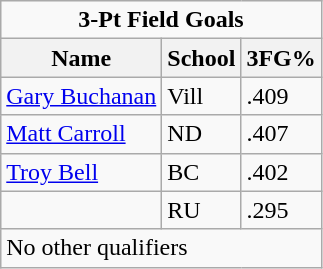<table class="wikitable">
<tr>
<td colspan=3 style="text-align:center;"><strong>3-Pt Field Goals</strong></td>
</tr>
<tr>
<th>Name</th>
<th>School</th>
<th>3FG%</th>
</tr>
<tr>
<td><a href='#'>Gary Buchanan</a></td>
<td>Vill</td>
<td>.409</td>
</tr>
<tr>
<td><a href='#'>Matt Carroll</a></td>
<td>ND</td>
<td>.407</td>
</tr>
<tr>
<td><a href='#'>Troy Bell</a></td>
<td>BC</td>
<td>.402</td>
</tr>
<tr>
<td></td>
<td>RU</td>
<td>.295</td>
</tr>
<tr>
<td colspan="3">No other qualifiers</td>
</tr>
</table>
